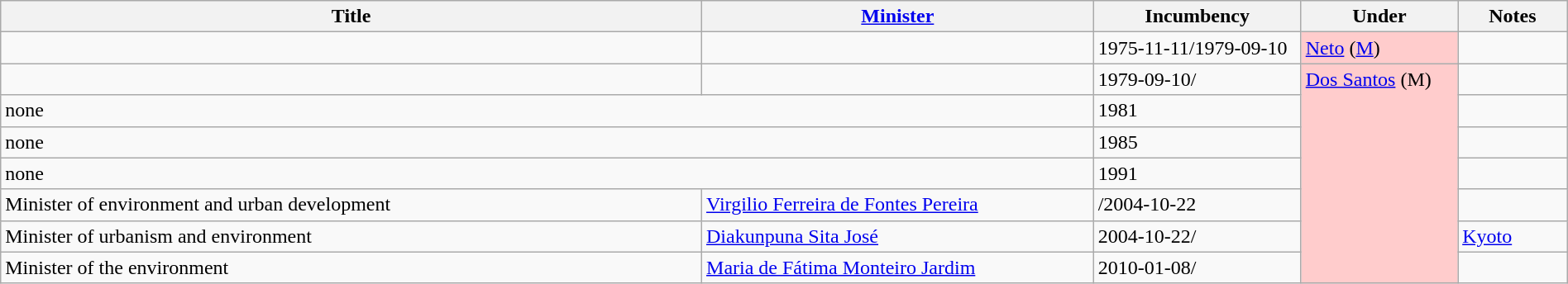<table class="wikitable" style="width:100%;">
<tr>
<th>Title</th>
<th style="width:25%;"><a href='#'>Minister</a></th>
<th style="width:160px;">Incumbency</th>
<th style="width:10%;">Under</th>
<th style="width:7%;">Notes</th>
</tr>
<tr>
<td></td>
<td></td>
<td>1975-11-11/1979-09-10</td>
<td style="background:#fcc;"><a href='#'>Neto</a> (<a href='#'>M</a>)</td>
<td></td>
</tr>
<tr>
<td></td>
<td></td>
<td>1979-09-10/</td>
<td rowspan="7"  style="background:#fcc; vertical-align:top;"><a href='#'>Dos Santos</a> (M)</td>
<td></td>
</tr>
<tr>
<td colspan="2">none</td>
<td>1981</td>
<td></td>
</tr>
<tr>
<td colspan="2">none</td>
<td>1985</td>
<td></td>
</tr>
<tr>
<td colspan="2">none</td>
<td>1991</td>
<td></td>
</tr>
<tr>
<td>Minister of environment and urban development</td>
<td><a href='#'>Virgilio Ferreira de Fontes Pereira</a></td>
<td>/2004-10-22</td>
<td></td>
</tr>
<tr>
<td valign="top">Minister of urbanism and environment</td>
<td valign="top"><a href='#'>Diakunpuna Sita José</a></td>
<td valign="top">2004-10-22/</td>
<td> <a href='#'>Kyoto</a></td>
</tr>
<tr>
<td>Minister of the environment</td>
<td><a href='#'>Maria de Fátima Monteiro Jardim</a></td>
<td>2010-01-08/</td>
<td></td>
</tr>
</table>
